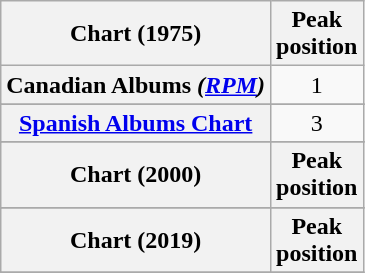<table class="wikitable sortable plainrowheaders" style="text-align:center;">
<tr>
<th scope="col">Chart (1975)</th>
<th scope="col">Peak<br>position</th>
</tr>
<tr>
<th scope="row">Canadian Albums <em>(<a href='#'>RPM</a>)</em></th>
<td>1</td>
</tr>
<tr>
</tr>
<tr>
</tr>
<tr>
</tr>
<tr>
</tr>
<tr>
<th scope="row"><a href='#'>Spanish Albums Chart</a></th>
<td style="text-align:center;">3</td>
</tr>
<tr>
</tr>
<tr>
</tr>
<tr>
<th scope="col">Chart (2000)</th>
<th scope="col">Peak<br>position</th>
</tr>
<tr>
</tr>
<tr>
<th scope="col">Chart (2019)</th>
<th scope="col">Peak<br>position</th>
</tr>
<tr>
</tr>
</table>
